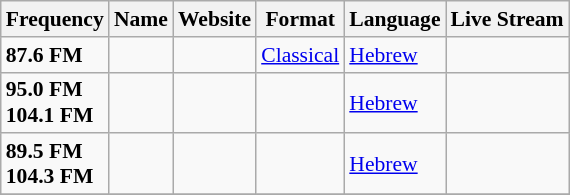<table class="wikitable" style="font-size: 90%;">
<tr>
<th>Frequency</th>
<th>Name</th>
<th>Website</th>
<th>Format</th>
<th>Language</th>
<th>Live Stream</th>
</tr>
<tr>
<td><strong>87.6 FM</strong></td>
<td></td>
<td></td>
<td><a href='#'>Classical</a></td>
<td><a href='#'>Hebrew</a></td>
<td></td>
</tr>
<tr>
<td><strong>95.0 FM</strong><br><strong>104.1 FM</strong></td>
<td></td>
<td></td>
<td></td>
<td><a href='#'>Hebrew</a></td>
<td></td>
</tr>
<tr>
<td><strong>89.5 FM</strong><br><strong>104.3 FM</strong></td>
<td></td>
<td></td>
<td></td>
<td><a href='#'>Hebrew</a></td>
<td></td>
</tr>
<tr>
</tr>
</table>
